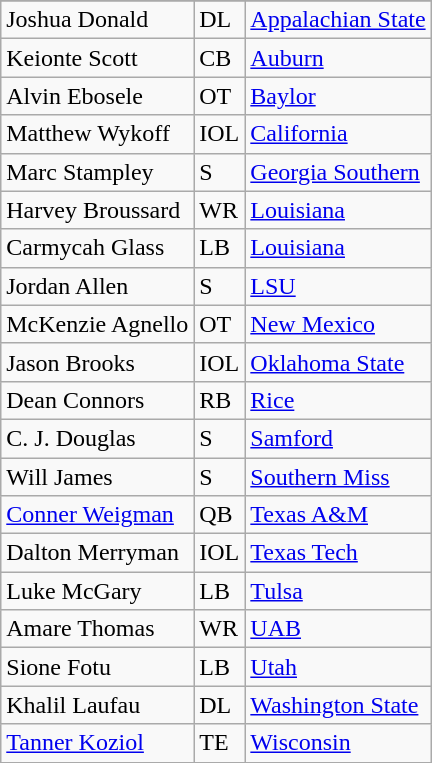<table class="wikitable">
<tr>
</tr>
<tr>
<td>Joshua Donald</td>
<td>DL</td>
<td><a href='#'>Appalachian State</a></td>
</tr>
<tr>
<td>Keionte Scott</td>
<td>CB</td>
<td><a href='#'>Auburn</a></td>
</tr>
<tr>
<td>Alvin Ebosele</td>
<td>OT</td>
<td><a href='#'>Baylor</a></td>
</tr>
<tr>
<td>Matthew Wykoff</td>
<td>IOL</td>
<td><a href='#'>California</a></td>
</tr>
<tr>
<td>Marc Stampley</td>
<td>S</td>
<td><a href='#'>Georgia Southern</a></td>
</tr>
<tr>
<td>Harvey Broussard</td>
<td>WR</td>
<td><a href='#'>Louisiana</a></td>
</tr>
<tr>
<td>Carmycah Glass</td>
<td>LB</td>
<td><a href='#'>Louisiana</a></td>
</tr>
<tr>
<td>Jordan Allen</td>
<td>S</td>
<td><a href='#'>LSU</a></td>
</tr>
<tr>
<td>McKenzie Agnello</td>
<td>OT</td>
<td><a href='#'>New Mexico</a></td>
</tr>
<tr>
<td>Jason Brooks</td>
<td>IOL</td>
<td><a href='#'>Oklahoma State</a></td>
</tr>
<tr>
<td>Dean Connors</td>
<td>RB</td>
<td><a href='#'>Rice</a></td>
</tr>
<tr>
<td>C. J. Douglas</td>
<td>S</td>
<td><a href='#'>Samford</a></td>
</tr>
<tr>
<td>Will James</td>
<td>S</td>
<td><a href='#'>Southern Miss</a></td>
</tr>
<tr>
<td><a href='#'>Conner Weigman</a></td>
<td>QB</td>
<td><a href='#'>Texas A&M</a></td>
</tr>
<tr>
<td>Dalton Merryman</td>
<td>IOL</td>
<td><a href='#'>Texas Tech</a></td>
</tr>
<tr>
<td>Luke McGary</td>
<td>LB</td>
<td><a href='#'>Tulsa</a></td>
</tr>
<tr>
<td>Amare Thomas</td>
<td>WR</td>
<td><a href='#'>UAB</a></td>
</tr>
<tr>
<td>Sione Fotu</td>
<td>LB</td>
<td><a href='#'>Utah</a></td>
</tr>
<tr>
<td>Khalil Laufau</td>
<td>DL</td>
<td><a href='#'>Washington State</a></td>
</tr>
<tr>
<td><a href='#'>Tanner Koziol</a></td>
<td>TE</td>
<td><a href='#'>Wisconsin</a></td>
</tr>
<tr>
</tr>
</table>
